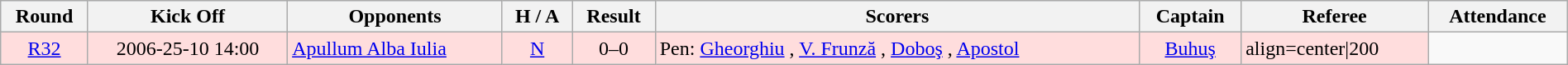<table class="wikitable" style="width:100%;">
<tr style="background:#f0f6ff;">
<th>Round</th>
<th>Kick Off</th>
<th>Opponents</th>
<th>H / A</th>
<th>Result</th>
<th>Scorers</th>
<th>Captain</th>
<th>Referee</th>
<th>Attendance</th>
</tr>
<tr bgcolor="#ffdddd">
<td align=center><a href='#'>R32</a></td>
<td align=center>2006-25-10 14:00</td>
<td><a href='#'>Apullum Alba Iulia</a></td>
<td align=center><a href='#'>N</a></td>
<td align=center>0–0</td>
<td align=left>Pen: <a href='#'>Gheorghiu</a> , <a href='#'>V. Frunză</a> , <a href='#'>Doboş</a> , <a href='#'>Apostol</a> </td>
<td align=center><a href='#'>Buhuş</a></td>
<td Horea Abrudan>align=center|200</td>
</tr>
</table>
